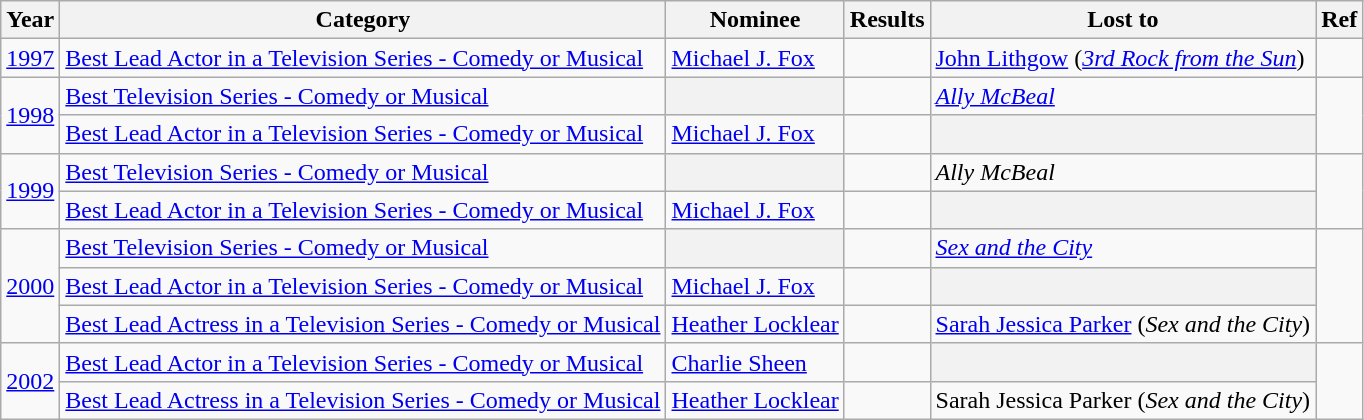<table class="wikitable">
<tr>
<th>Year</th>
<th>Category</th>
<th>Nominee</th>
<th>Results</th>
<th>Lost to</th>
<th>Ref</th>
</tr>
<tr>
<td><a href='#'>1997</a></td>
<td><a href='#'>Best Lead Actor in a Television Series - Comedy or Musical</a></td>
<td><a href='#'>Michael J. Fox</a></td>
<td></td>
<td><a href='#'>John Lithgow</a> (<em><a href='#'>3rd Rock from the Sun</a></em>)</td>
<td></td>
</tr>
<tr>
<td rowspan="2"><a href='#'>1998</a></td>
<td><a href='#'>Best Television Series - Comedy or Musical</a></td>
<th></th>
<td></td>
<td><em><a href='#'>Ally McBeal</a></em></td>
<td rowspan="2"></td>
</tr>
<tr>
<td><a href='#'>Best Lead Actor in a Television Series - Comedy or Musical</a></td>
<td><a href='#'>Michael J. Fox</a></td>
<td></td>
<th></th>
</tr>
<tr>
<td rowspan="2"><a href='#'>1999</a></td>
<td><a href='#'>Best Television Series - Comedy or Musical</a></td>
<th></th>
<td></td>
<td><em>Ally McBeal</em></td>
<td rowspan="2"></td>
</tr>
<tr>
<td><a href='#'>Best Lead Actor in a Television Series - Comedy or Musical</a></td>
<td><a href='#'>Michael J. Fox</a></td>
<td></td>
<th></th>
</tr>
<tr>
<td rowspan="3"><a href='#'>2000</a></td>
<td><a href='#'>Best Television Series - Comedy or Musical</a></td>
<th></th>
<td></td>
<td><em><a href='#'>Sex and the City</a></em></td>
<td rowspan="3"></td>
</tr>
<tr>
<td><a href='#'>Best Lead Actor in a Television Series - Comedy or Musical</a></td>
<td><a href='#'>Michael J. Fox</a></td>
<td></td>
<th></th>
</tr>
<tr>
<td><a href='#'>Best Lead Actress in a Television Series - Comedy or Musical</a></td>
<td><a href='#'>Heather Locklear</a></td>
<td></td>
<td><a href='#'>Sarah Jessica Parker</a> (<em>Sex and the City</em>)</td>
</tr>
<tr>
<td rowspan="2"><a href='#'>2002</a></td>
<td><a href='#'>Best Lead Actor in a Television Series - Comedy or Musical</a></td>
<td><a href='#'>Charlie Sheen</a></td>
<td></td>
<th></th>
<td rowspan="2"></td>
</tr>
<tr>
<td><a href='#'>Best Lead Actress in a Television Series - Comedy or Musical</a></td>
<td><a href='#'>Heather Locklear</a></td>
<td></td>
<td>Sarah Jessica Parker (<em>Sex and the City</em>)</td>
</tr>
</table>
